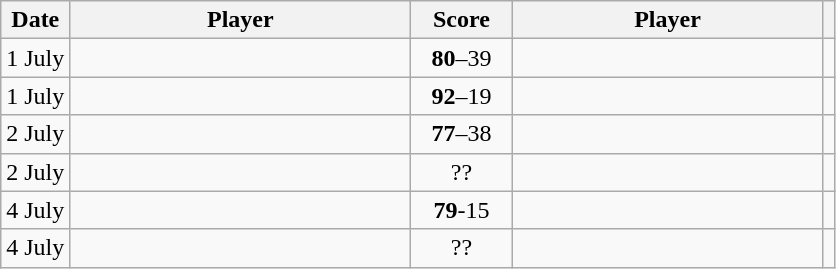<table class="wikitable " style="text-align:center;">
<tr>
<th>Date</th>
<th width=220>Player</th>
<th width=60>Score</th>
<th width=200>Player</th>
<th></th>
</tr>
<tr>
<td>1 July</td>
<td><strong></strong></td>
<td><strong>80</strong>–39</td>
<td></td>
<td></td>
</tr>
<tr>
<td>1 July</td>
<td><strong></strong></td>
<td><strong>92</strong>–19</td>
<td></td>
<td></td>
</tr>
<tr>
<td>2 July</td>
<td><strong></strong></td>
<td><strong>77</strong>–38</td>
<td></td>
<td></td>
</tr>
<tr>
<td>2 July</td>
<td></td>
<td>??</td>
<td></td>
<td></td>
</tr>
<tr>
<td>4 July</td>
<td><strong></strong></td>
<td><strong>79</strong>-15</td>
<td></td>
<td></td>
</tr>
<tr>
<td>4 July</td>
<td></td>
<td>??</td>
<td></td>
<td></td>
</tr>
</table>
